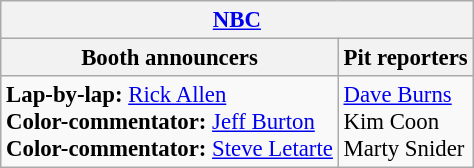<table class="wikitable" style="font-size: 95%">
<tr>
<th colspan="2"><a href='#'>NBC</a></th>
</tr>
<tr>
<th>Booth announcers</th>
<th>Pit reporters</th>
</tr>
<tr>
<td><strong>Lap-by-lap:</strong> <a href='#'>Rick Allen</a><br><strong>Color-commentator:</strong> <a href='#'>Jeff Burton</a><br><strong>Color-commentator:</strong> <a href='#'>Steve Letarte</a></td>
<td><a href='#'>Dave Burns</a><br>Kim Coon<br>Marty Snider</td>
</tr>
</table>
